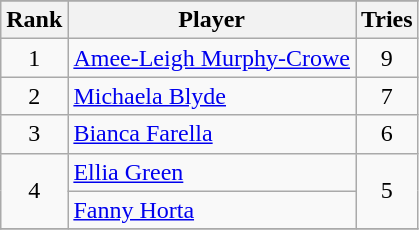<table class="wikitable sortable">
<tr>
</tr>
<tr>
<th>Rank</th>
<th>Player</th>
<th>Tries</th>
</tr>
<tr>
<td align=center>1</td>
<td> <a href='#'>Amee-Leigh Murphy-Crowe</a></td>
<td align=center>9</td>
</tr>
<tr>
<td align=center>2</td>
<td> <a href='#'>Michaela Blyde</a></td>
<td align=center>7</td>
</tr>
<tr>
<td align=center>3</td>
<td> <a href='#'>Bianca Farella</a></td>
<td align=center>6</td>
</tr>
<tr>
<td align=center rowspan=2>4</td>
<td> <a href='#'>Ellia Green</a></td>
<td align=center rowspan=2>5</td>
</tr>
<tr>
<td> <a href='#'>Fanny Horta</a></td>
</tr>
<tr>
</tr>
</table>
